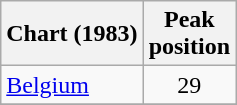<table class="wikitable">
<tr>
<th align="left">Chart (1983)</th>
<th align="left">Peak<br>position</th>
</tr>
<tr>
<td align="left"><a href='#'>Belgium</a></td>
<td align="center">29</td>
</tr>
<tr>
</tr>
</table>
